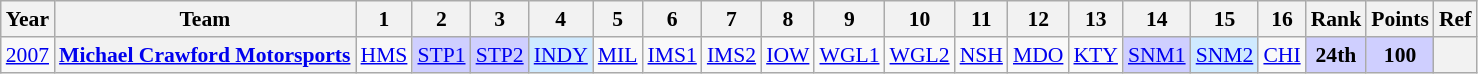<table class="wikitable" style="text-align:center; font-size:90%">
<tr>
<th>Year</th>
<th>Team</th>
<th>1</th>
<th>2</th>
<th>3</th>
<th>4</th>
<th>5</th>
<th>6</th>
<th>7</th>
<th>8</th>
<th>9</th>
<th>10</th>
<th>11</th>
<th>12</th>
<th>13</th>
<th>14</th>
<th>15</th>
<th>16</th>
<th>Rank</th>
<th>Points</th>
<th>Ref</th>
</tr>
<tr>
<td><a href='#'>2007</a></td>
<th><a href='#'>Michael Crawford Motorsports</a></th>
<td><a href='#'>HMS</a></td>
<td style="background:#CFCFFF;"><a href='#'>STP1</a><br></td>
<td style="background:#CFCFFF;"><a href='#'>STP2</a><br></td>
<td style="background:#CFEAFF;"><a href='#'>INDY</a><br></td>
<td><a href='#'>MIL</a></td>
<td><a href='#'>IMS1</a></td>
<td><a href='#'>IMS2</a></td>
<td><a href='#'>IOW</a></td>
<td><a href='#'>WGL1</a></td>
<td><a href='#'>WGL2</a></td>
<td><a href='#'>NSH</a></td>
<td><a href='#'>MDO</a></td>
<td><a href='#'>KTY</a></td>
<td style="background:#CFCFFF;"><a href='#'>SNM1</a><br></td>
<td style="background:#CFEAFF;"><a href='#'>SNM2</a><br></td>
<td><a href='#'>CHI</a></td>
<td style="background:#CFCFFF;"><strong>24th</strong></td>
<td style="background:#CFCFFF;"><strong>100</strong></td>
<th></th>
</tr>
</table>
